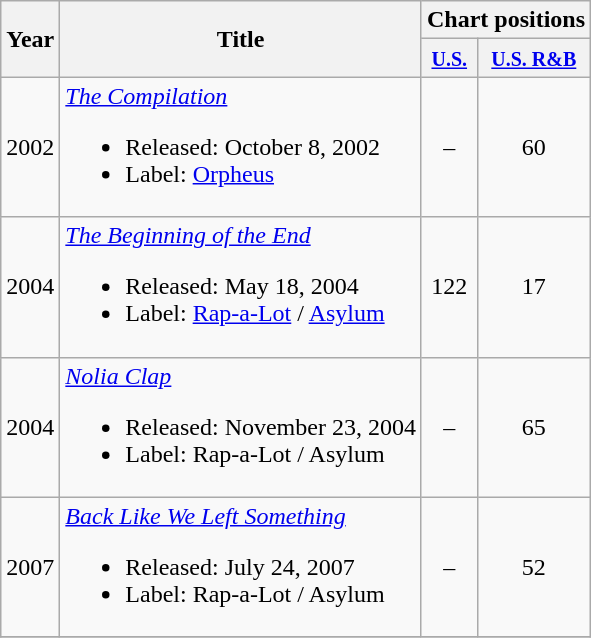<table class="wikitable">
<tr>
<th rowspan="2">Year</th>
<th rowspan="2">Title</th>
<th colspan="2">Chart positions</th>
</tr>
<tr>
<th><small><a href='#'>U.S.</a></small></th>
<th><small><a href='#'>U.S. R&B</a></small></th>
</tr>
<tr>
<td>2002</td>
<td><em><a href='#'>The Compilation</a></em><br><ul><li>Released: October 8, 2002</li><li>Label: <a href='#'>Orpheus</a></li></ul></td>
<td align="center">–</td>
<td align="center">60</td>
</tr>
<tr>
<td>2004</td>
<td><em><a href='#'>The Beginning of the End</a></em><br><ul><li>Released: May 18, 2004</li><li>Label: <a href='#'>Rap-a-Lot</a> / <a href='#'>Asylum</a></li></ul></td>
<td align="center">122</td>
<td align="center">17</td>
</tr>
<tr>
<td>2004</td>
<td><em><a href='#'>Nolia Clap</a></em><br><ul><li>Released: November 23, 2004</li><li>Label: Rap-a-Lot / Asylum</li></ul></td>
<td align="center">–</td>
<td align="center">65</td>
</tr>
<tr>
<td>2007</td>
<td><em><a href='#'>Back Like We Left Something</a></em><br><ul><li>Released: July 24, 2007</li><li>Label: Rap-a-Lot / Asylum</li></ul></td>
<td align="center">–</td>
<td align="center">52</td>
</tr>
<tr>
</tr>
</table>
